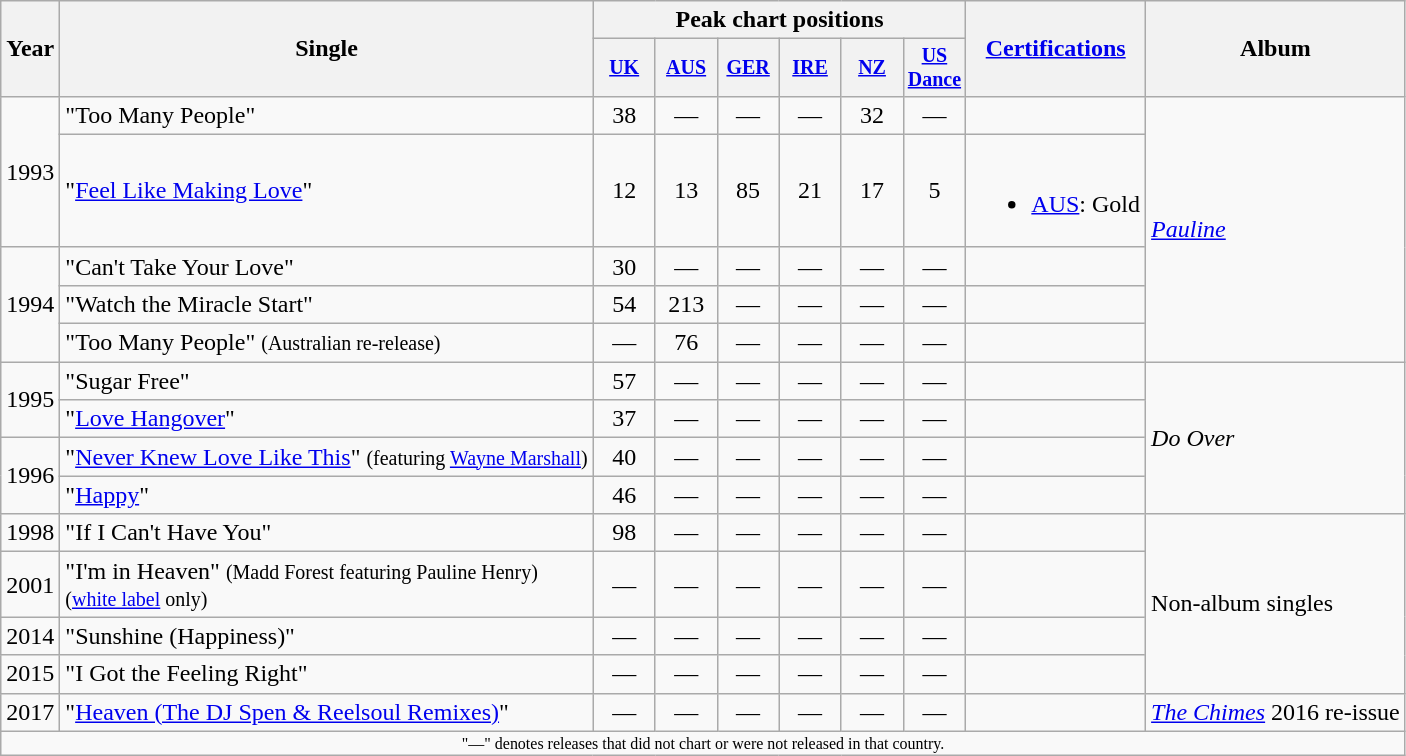<table class="wikitable" style="text-align:center;">
<tr>
<th rowspan="2">Year</th>
<th rowspan="2">Single</th>
<th colspan="6">Peak chart positions</th>
<th scope="col" rowspan="2"><a href='#'>Certifications</a></th>
<th rowspan="2">Album</th>
</tr>
<tr style="font-size:smaller;">
<th style="width:35px;"><a href='#'>UK</a><br></th>
<th style="width:35px;"><a href='#'>AUS</a><br></th>
<th style="width:35px;"><a href='#'>GER</a><br></th>
<th style="width:35px;"><a href='#'>IRE</a><br></th>
<th style="width:35px;"><a href='#'>NZ</a><br></th>
<th style="width:35px;"><a href='#'>US<br>Dance</a><br></th>
</tr>
<tr>
<td rowspan="2">1993</td>
<td style="text-align:left;">"Too Many People"</td>
<td>38</td>
<td>—</td>
<td>—</td>
<td>—</td>
<td>32</td>
<td>—</td>
<td></td>
<td style="text-align:left;" rowspan="5"><em><a href='#'>Pauline</a></em></td>
</tr>
<tr>
<td style="text-align:left;">"<a href='#'>Feel Like Making Love</a>"</td>
<td>12</td>
<td>13</td>
<td>85</td>
<td>21</td>
<td>17</td>
<td>5</td>
<td><br><ul><li><a href='#'>AUS</a>: Gold</li></ul></td>
</tr>
<tr>
<td rowspan="3">1994</td>
<td style="text-align:left;">"Can't Take Your Love"</td>
<td>30</td>
<td>—</td>
<td>—</td>
<td>—</td>
<td>—</td>
<td>—</td>
<td></td>
</tr>
<tr>
<td style="text-align:left;">"Watch the Miracle Start"</td>
<td>54</td>
<td>213</td>
<td>—</td>
<td>—</td>
<td>—</td>
<td>—</td>
<td></td>
</tr>
<tr>
<td style="text-align:left;">"Too Many People" <small>(Australian re-release)</small></td>
<td>—</td>
<td>76</td>
<td>—</td>
<td>—</td>
<td>—</td>
<td>—</td>
<td></td>
</tr>
<tr>
<td rowspan="2">1995</td>
<td style="text-align:left;">"Sugar Free"</td>
<td>57</td>
<td>—</td>
<td>—</td>
<td>—</td>
<td>—</td>
<td>—</td>
<td></td>
<td style="text-align:left;" rowspan="4"><em>Do Over</em></td>
</tr>
<tr>
<td style="text-align:left;">"<a href='#'>Love Hangover</a>"</td>
<td>37</td>
<td>—</td>
<td>—</td>
<td>—</td>
<td>—</td>
<td>—</td>
<td></td>
</tr>
<tr>
<td rowspan="2">1996</td>
<td style="text-align:left;">"<a href='#'>Never Knew Love Like This</a>" <small>(featuring <a href='#'>Wayne Marshall</a>)</small></td>
<td>40</td>
<td>—</td>
<td>—</td>
<td>—</td>
<td>—</td>
<td>—</td>
<td></td>
</tr>
<tr>
<td style="text-align:left;">"<a href='#'>Happy</a>"</td>
<td>46</td>
<td>—</td>
<td>—</td>
<td>—</td>
<td>—</td>
<td>—</td>
<td></td>
</tr>
<tr>
<td>1998</td>
<td style="text-align:left;">"If I Can't Have You"</td>
<td>98</td>
<td>—</td>
<td>—</td>
<td>—</td>
<td>—</td>
<td>—</td>
<td></td>
<td style="text-align:left;" rowspan="4">Non-album singles</td>
</tr>
<tr>
<td>2001</td>
<td style="text-align:left;">"I'm in Heaven" <small>(Madd Forest featuring Pauline Henry)<br>(<a href='#'>white label</a> only)</small></td>
<td>—</td>
<td>—</td>
<td>—</td>
<td>—</td>
<td>—</td>
<td>—</td>
<td></td>
</tr>
<tr>
<td>2014</td>
<td style="text-align:left;">"Sunshine (Happiness)"</td>
<td>—</td>
<td>—</td>
<td>—</td>
<td>—</td>
<td>—</td>
<td>—</td>
<td></td>
</tr>
<tr>
<td>2015</td>
<td style="text-align:left;">"I Got the Feeling Right"</td>
<td>—</td>
<td>—</td>
<td>—</td>
<td>—</td>
<td>—</td>
<td>—</td>
<td></td>
</tr>
<tr>
<td>2017</td>
<td style="text-align:left;">"<a href='#'>Heaven (The DJ Spen & Reelsoul Remixes)</a>"</td>
<td>—</td>
<td>—</td>
<td>—</td>
<td>—</td>
<td>—</td>
<td>—</td>
<td></td>
<td style="text-align:left;"><em><a href='#'>The Chimes</a></em> 2016 re-issue</td>
</tr>
<tr>
<td colspan="10" style="text-align:center; font-size:8pt;">"—" denotes releases that did not chart or were not released in that country.</td>
</tr>
</table>
